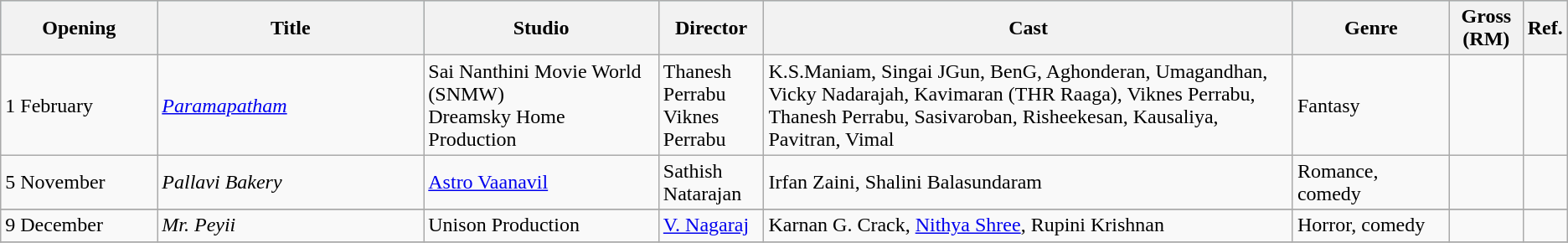<table class="wikitable">
<tr style="background:#b0e0e6; text-align:center;">
<th style="width:10%;">Opening</th>
<th style="width:17%;">Title</th>
<th style="width:15%;">Studio</th>
<th>Director</th>
<th>Cast</th>
<th style="width:10%;">Genre</th>
<th>Gross (RM)</th>
<th>Ref.</th>
</tr>
<tr>
<td>1 February</td>
<td><em><a href='#'>Paramapatham</a></em></td>
<td>Sai Nanthini Movie World (SNMW)<br>Dreamsky Home Production</td>
<td>Thanesh Perrabu<br>Viknes Perrabu</td>
<td>K.S.Maniam, Singai JGun, BenG, Aghonderan, Umagandhan, Vicky Nadarajah, Kavimaran (THR Raaga), Viknes Perrabu, Thanesh Perrabu, Sasivaroban, Risheekesan, Kausaliya, Pavitran, Vimal</td>
<td>Fantasy</td>
<td></td>
<td></td>
</tr>
<tr>
<td>5 November</td>
<td><em>Pallavi Bakery</em></td>
<td><a href='#'>Astro Vaanavil</a></td>
<td>Sathish Natarajan</td>
<td>Irfan Zaini, Shalini Balasundaram</td>
<td>Romance, comedy</td>
<td></td>
<td></td>
</tr>
<tr>
</tr>
<tr>
<td>9 December</td>
<td><em>Mr. Peyii</em></td>
<td>Unison Production</td>
<td><a href='#'>V. Nagaraj</a></td>
<td>Karnan G. Crack, <a href='#'>Nithya Shree</a>, Rupini Krishnan</td>
<td>Horror, comedy</td>
<td></td>
<td></td>
</tr>
<tr>
</tr>
</table>
